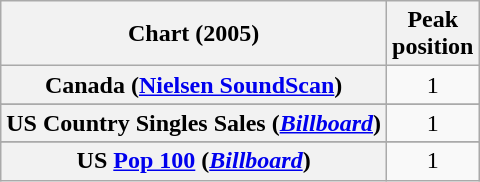<table class="wikitable sortable plainrowheaders" style="text-align:center">
<tr>
<th scope="col">Chart (2005)</th>
<th scope="col">Peak<br>position</th>
</tr>
<tr>
<th scope="row">Canada (<a href='#'>Nielsen SoundScan</a>)</th>
<td>1</td>
</tr>
<tr>
</tr>
<tr>
</tr>
<tr>
<th scope="row">US Country Singles Sales (<em><a href='#'>Billboard</a></em>)<br></th>
<td>1</td>
</tr>
<tr>
</tr>
<tr>
<th scope="row">US <a href='#'>Pop 100</a> (<em><a href='#'>Billboard</a></em>)</th>
<td>1</td>
</tr>
</table>
